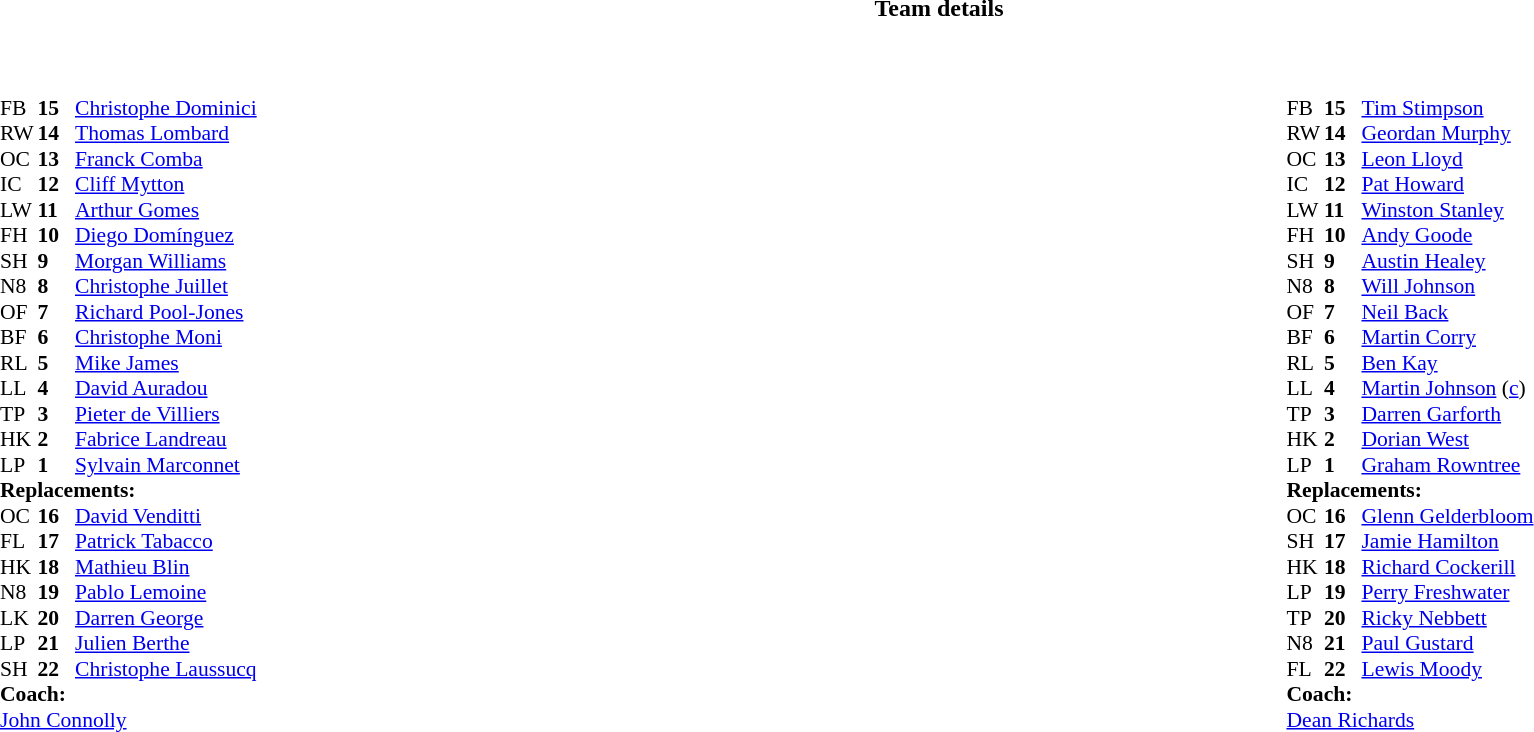<table border="0" width="100%" class="collapsible collapsed">
<tr>
<th>Team details</th>
</tr>
<tr>
<td><br><table width=92%>
<tr>
<td></td>
<td></td>
</tr>
</table>
<table width="100%">
<tr>
<td valign="top" width="50%"><br><table style="font-size: 90%" cellspacing="0" cellpadding="0">
<tr>
<th width="25"></th>
<th width="25"></th>
</tr>
<tr>
<td>FB</td>
<td><strong>15</strong></td>
<td> <a href='#'>Christophe Dominici</a></td>
</tr>
<tr>
<td>RW</td>
<td><strong>14</strong></td>
<td> <a href='#'>Thomas Lombard</a></td>
</tr>
<tr>
<td>OC</td>
<td><strong>13</strong></td>
<td> <a href='#'>Franck Comba</a></td>
</tr>
<tr>
<td>IC</td>
<td><strong>12</strong></td>
<td> <a href='#'>Cliff Mytton</a></td>
</tr>
<tr>
<td>LW</td>
<td><strong>11</strong></td>
<td> <a href='#'>Arthur Gomes</a></td>
</tr>
<tr>
<td>FH</td>
<td><strong>10</strong></td>
<td> <a href='#'>Diego Domínguez</a></td>
<td></td>
</tr>
<tr>
<td>SH</td>
<td><strong>9</strong></td>
<td> <a href='#'>Morgan Williams</a></td>
<td></td>
</tr>
<tr>
<td>N8</td>
<td><strong>8</strong></td>
<td> <a href='#'>Christophe Juillet</a></td>
</tr>
<tr>
<td>OF</td>
<td><strong>7</strong></td>
<td> <a href='#'>Richard Pool-Jones</a></td>
<td></td>
</tr>
<tr>
<td>BF</td>
<td><strong>6</strong></td>
<td> <a href='#'>Christophe Moni</a></td>
</tr>
<tr>
<td>RL</td>
<td><strong>5</strong></td>
<td> <a href='#'>Mike James</a></td>
</tr>
<tr>
<td>LL</td>
<td><strong>4</strong></td>
<td> <a href='#'>David Auradou</a></td>
</tr>
<tr>
<td>TP</td>
<td><strong>3</strong></td>
<td> <a href='#'>Pieter de Villiers</a></td>
<td></td>
</tr>
<tr>
<td>HK</td>
<td><strong>2</strong></td>
<td> <a href='#'>Fabrice Landreau</a></td>
<td></td>
</tr>
<tr>
<td>LP</td>
<td><strong>1</strong></td>
<td> <a href='#'>Sylvain Marconnet</a></td>
<td></td>
</tr>
<tr>
<td colspan=4><strong>Replacements:</strong></td>
</tr>
<tr>
<td>OC</td>
<td><strong>16</strong></td>
<td> <a href='#'>David Venditti</a></td>
</tr>
<tr>
<td>FL</td>
<td><strong>17</strong></td>
<td> <a href='#'>Patrick Tabacco</a></td>
</tr>
<tr>
<td>HK</td>
<td><strong>18</strong></td>
<td> <a href='#'>Mathieu Blin</a></td>
</tr>
<tr>
<td>N8</td>
<td><strong>19</strong></td>
<td> <a href='#'>Pablo Lemoine</a></td>
<td></td>
</tr>
<tr>
<td>LK</td>
<td><strong>20</strong></td>
<td> <a href='#'>Darren George</a></td>
<td></td>
</tr>
<tr>
<td>LP</td>
<td><strong>21</strong></td>
<td> <a href='#'>Julien Berthe</a></td>
</tr>
<tr>
<td>SH</td>
<td><strong>22</strong></td>
<td> <a href='#'>Christophe Laussucq</a></td>
<td></td>
</tr>
<tr>
</tr>
<tr>
<td colspan="3"><strong>Coach:</strong></td>
</tr>
<tr>
<td colspan="4"> <a href='#'>John Connolly</a></td>
</tr>
</table>
</td>
<td valign="top" width="50%"><br><table style="font-size: 90%" cellspacing="0" cellpadding="0" align="center">
<tr>
<th width="25"></th>
<th width="25"></th>
</tr>
<tr>
<td>FB</td>
<td><strong>15</strong></td>
<td> <a href='#'>Tim Stimpson</a></td>
</tr>
<tr>
<td>RW</td>
<td><strong>14</strong></td>
<td> <a href='#'>Geordan Murphy</a></td>
<td></td>
<td></td>
</tr>
<tr>
<td>OC</td>
<td><strong>13</strong></td>
<td> <a href='#'>Leon Lloyd</a></td>
</tr>
<tr>
<td>IC</td>
<td><strong>12</strong></td>
<td> <a href='#'>Pat Howard</a></td>
</tr>
<tr>
<td>LW</td>
<td><strong>11</strong></td>
<td> <a href='#'>Winston Stanley</a></td>
</tr>
<tr>
<td>FH</td>
<td><strong>10</strong></td>
<td> <a href='#'>Andy Goode</a></td>
<td></td>
<td></td>
</tr>
<tr>
<td>SH</td>
<td><strong>9</strong></td>
<td> <a href='#'>Austin Healey</a></td>
<td></td>
</tr>
<tr>
<td>N8</td>
<td><strong>8</strong></td>
<td> <a href='#'>Will Johnson</a></td>
<td></td>
<td></td>
</tr>
<tr>
<td>OF</td>
<td><strong>7</strong></td>
<td> <a href='#'>Neil Back</a></td>
<td></td>
</tr>
<tr>
<td>BF</td>
<td><strong>6</strong></td>
<td> <a href='#'>Martin Corry</a></td>
</tr>
<tr>
<td>RL</td>
<td><strong>5</strong></td>
<td> <a href='#'>Ben Kay</a></td>
</tr>
<tr>
<td>LL</td>
<td><strong>4</strong></td>
<td> <a href='#'>Martin Johnson</a> (<a href='#'>c</a>)</td>
<td></td>
</tr>
<tr>
<td>TP</td>
<td><strong>3</strong></td>
<td> <a href='#'>Darren Garforth</a></td>
<td></td>
</tr>
<tr>
<td>HK</td>
<td><strong>2</strong></td>
<td> <a href='#'>Dorian West</a></td>
<td></td>
</tr>
<tr>
<td>LP</td>
<td><strong>1</strong></td>
<td> <a href='#'>Graham Rowntree</a></td>
<td></td>
</tr>
<tr>
<td colspan=4><strong>Replacements:</strong></td>
</tr>
<tr>
<td>OC</td>
<td><strong>16</strong></td>
<td> <a href='#'>Glenn Gelderbloom</a></td>
<td></td>
<td></td>
</tr>
<tr>
<td>SH</td>
<td><strong>17</strong></td>
<td> <a href='#'>Jamie Hamilton</a></td>
<td></td>
<td></td>
</tr>
<tr>
<td>HK</td>
<td><strong>18</strong></td>
<td> <a href='#'>Richard Cockerill</a></td>
<td></td>
</tr>
<tr>
<td>LP</td>
<td><strong>19</strong></td>
<td> <a href='#'>Perry Freshwater</a></td>
<td></td>
</tr>
<tr>
<td>TP</td>
<td><strong>20</strong></td>
<td> <a href='#'>Ricky Nebbett</a></td>
<td></td>
</tr>
<tr>
<td>N8</td>
<td><strong>21</strong></td>
<td> <a href='#'>Paul Gustard</a></td>
<td></td>
<td></td>
</tr>
<tr>
<td>FL</td>
<td><strong>22</strong></td>
<td> <a href='#'>Lewis Moody</a></td>
<td></td>
</tr>
<tr>
<td colspan="3"><strong>Coach:</strong></td>
</tr>
<tr>
<td colspan="4"> <a href='#'>Dean Richards</a></td>
</tr>
</table>
</td>
</tr>
</table>
</td>
</tr>
</table>
